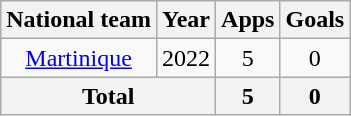<table class="wikitable" style="text-align:center">
<tr>
<th>National team</th>
<th>Year</th>
<th>Apps</th>
<th>Goals</th>
</tr>
<tr>
<td><a href='#'>Martinique</a></td>
<td>2022</td>
<td>5</td>
<td>0</td>
</tr>
<tr>
<th colspan="2">Total</th>
<th>5</th>
<th>0</th>
</tr>
</table>
